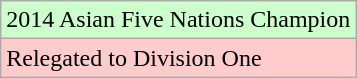<table class="wikitable">
<tr style="width:10px; background:#cfc;">
<td>2014 Asian Five Nations Champion</td>
</tr>
<tr style="width:10px; background:#fcc;">
<td>Relegated to Division One</td>
</tr>
</table>
